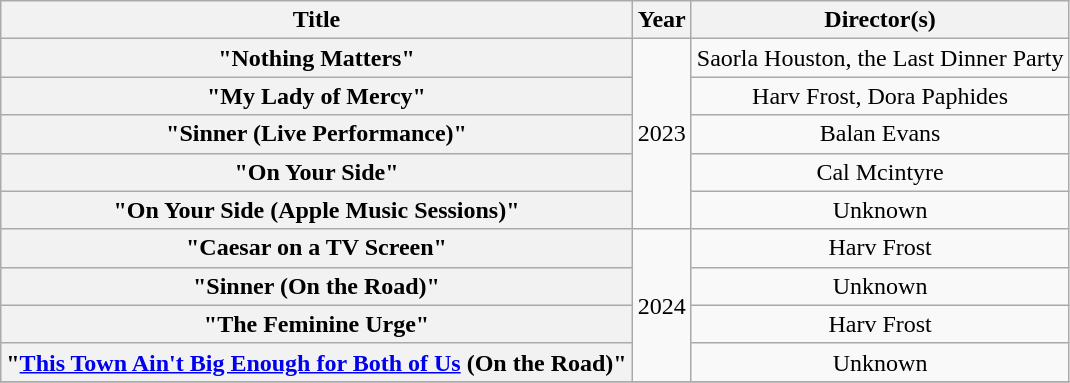<table class="wikitable plainrowheaders" style="text-align:center;">
<tr>
<th scope="col">Title</th>
<th scope="col">Year</th>
<th scope="col">Director(s)</th>
</tr>
<tr>
<th scope="row">"Nothing Matters"</th>
<td rowspan="5">2023</td>
<td rowspan="1">Saorla Houston, the Last Dinner Party</td>
</tr>
<tr>
<th scope="row">"My Lady of Mercy"</th>
<td rowspan="1">Harv Frost, Dora Paphides</td>
</tr>
<tr>
<th scope="row">"Sinner (Live Performance)"</th>
<td rowspan="1">Balan Evans</td>
</tr>
<tr>
<th scope="row">"On Your Side"</th>
<td>Cal Mcintyre</td>
</tr>
<tr>
<th scope="row">"On Your Side (Apple Music Sessions)"</th>
<td>Unknown</td>
</tr>
<tr>
<th scope="row">"Caesar on a TV Screen"</th>
<td rowspan="4">2024</td>
<td>Harv Frost</td>
</tr>
<tr>
<th scope="row">"Sinner (On the Road)"</th>
<td>Unknown</td>
</tr>
<tr>
<th scope="row">"The Feminine Urge"</th>
<td>Harv Frost</td>
</tr>
<tr>
<th scope="row">"<a href='#'>This Town Ain't Big Enough for Both of Us</a> (On the Road)"</th>
<td>Unknown</td>
</tr>
<tr>
</tr>
</table>
